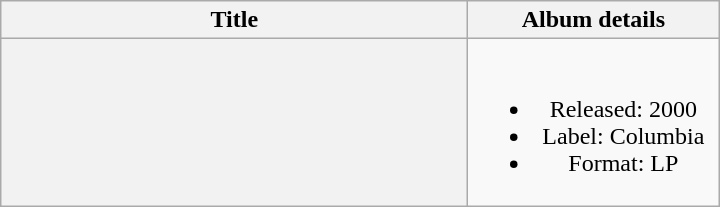<table class="wikitable plainrowheaders" style="text-align:center;">
<tr>
<th scope="col" style="width:19em;">Title</th>
<th scope="col" style="width:10em;">Album details</th>
</tr>
<tr>
<th scope="row"></th>
<td><br><ul><li>Released: 2000</li><li>Label: Columbia</li><li>Format: LP</li></ul></td>
</tr>
</table>
